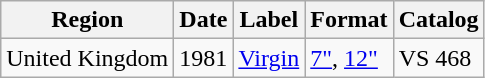<table class="wikitable">
<tr>
<th>Region</th>
<th>Date</th>
<th>Label</th>
<th>Format</th>
<th>Catalog</th>
</tr>
<tr>
<td>United Kingdom</td>
<td>1981</td>
<td><a href='#'>Virgin</a></td>
<td><a href='#'>7"</a>, <a href='#'>12"</a></td>
<td>VS 468</td>
</tr>
</table>
